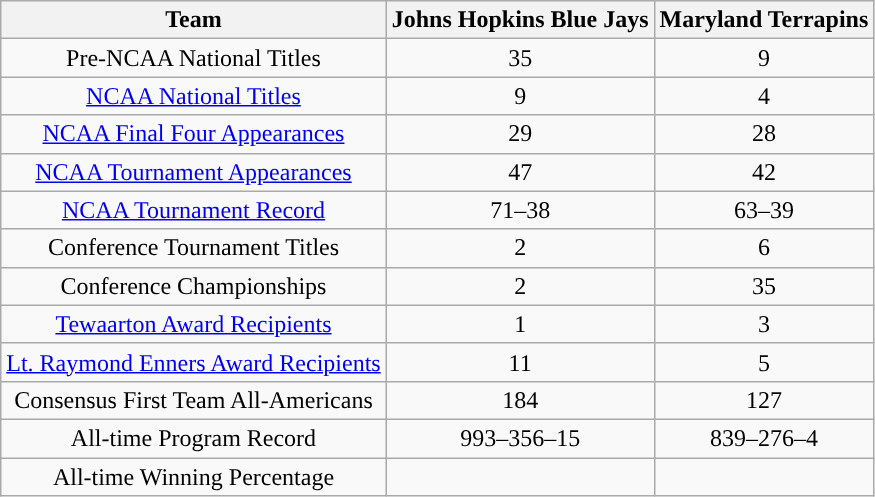<table class="wikitable" style="text-align:center;">
<tr>
<th>Team</th>
<th>Johns Hopkins Blue Jays</th>
<th>Maryland Terrapins</th>
</tr>
<tr>
<td>Pre-NCAA National Titles</td>
<td style=>35</td>
<td>9</td>
</tr>
<tr>
<td><a href='#'>NCAA National Titles</a></td>
<td style=>9</td>
<td>4</td>
</tr>
<tr>
<td><a href='#'>NCAA Final Four Appearances</a></td>
<td>29</td>
<td>28</td>
</tr>
<tr>
<td><a href='#'>NCAA Tournament Appearances</a></td>
<td>47</td>
<td>42</td>
</tr>
<tr>
<td><a href='#'>NCAA Tournament Record</a></td>
<td>71–38</td>
<td>63–39</td>
</tr>
<tr>
<td>Conference Tournament Titles</td>
<td>2</td>
<td>6</td>
</tr>
<tr>
<td>Conference Championships</td>
<td>2</td>
<td>35</td>
</tr>
<tr>
<td><a href='#'>Tewaarton Award Recipients</a></td>
<td>1</td>
<td>3</td>
</tr>
<tr>
<td><a href='#'>Lt. Raymond Enners Award Recipients</a></td>
<td>11</td>
<td>5</td>
</tr>
<tr>
<td>Consensus First Team All-Americans</td>
<td>184</td>
<td>127</td>
</tr>
<tr>
<td>All-time Program Record</td>
<td>993–356–15</td>
<td>839–276–4</td>
</tr>
<tr>
<td>All-time Winning Percentage</td>
<td></td>
<td></td>
</tr>
</table>
